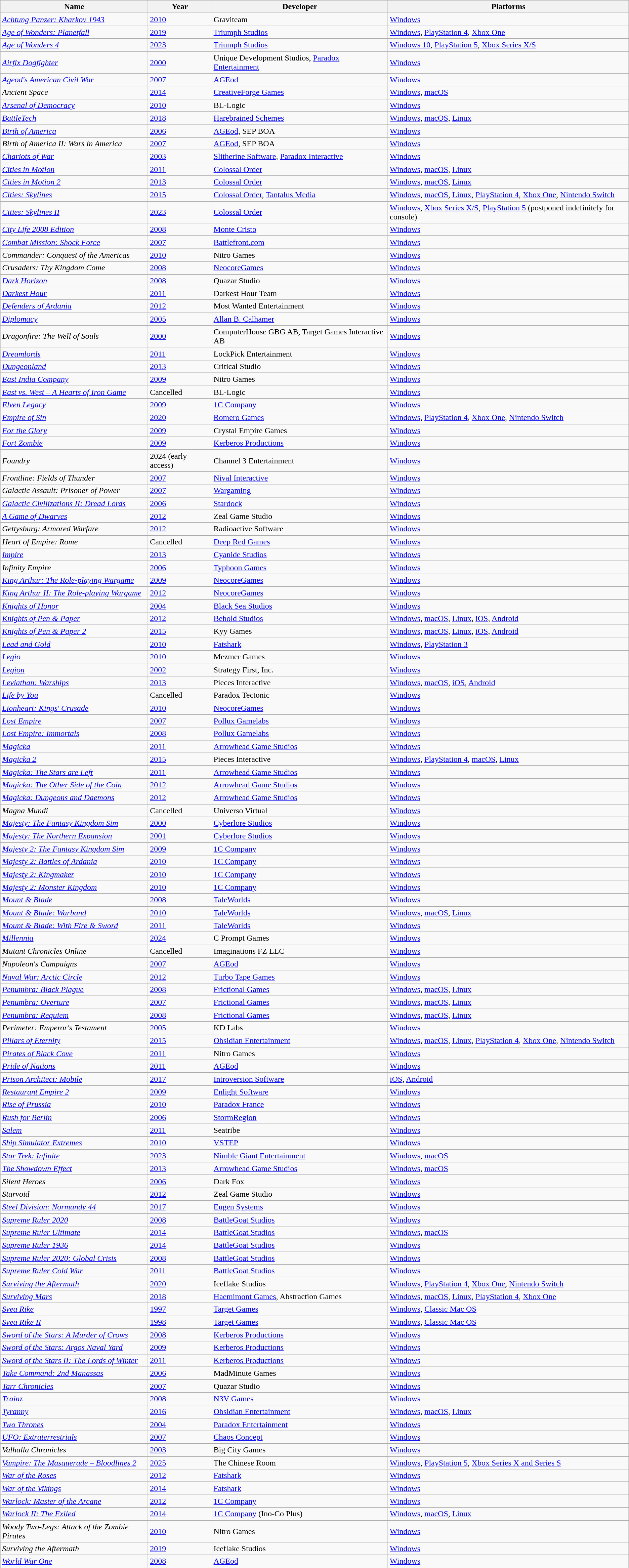<table class="wikitable sortable">
<tr>
<th>Name</th>
<th>Year</th>
<th>Developer</th>
<th class="unsortable">Platforms</th>
</tr>
<tr>
<td><em><a href='#'>Achtung Panzer: Kharkov 1943</a></em></td>
<td><a href='#'>2010</a></td>
<td>Graviteam</td>
<td><a href='#'>Windows</a></td>
</tr>
<tr>
<td><em><a href='#'>Age of Wonders: Planetfall</a></em></td>
<td><a href='#'>2019</a></td>
<td><a href='#'>Triumph Studios</a></td>
<td><a href='#'>Windows</a>, <a href='#'>PlayStation 4</a>, <a href='#'>Xbox One</a></td>
</tr>
<tr>
<td><em><a href='#'>Age of Wonders 4</a></em></td>
<td><a href='#'>2023</a></td>
<td><a href='#'>Triumph Studios</a></td>
<td><a href='#'>Windows 10</a>, <a href='#'>PlayStation 5</a>, <a href='#'>Xbox Series X/S</a></td>
</tr>
<tr>
<td><em><a href='#'>Airfix Dogfighter</a></em></td>
<td><a href='#'>2000</a></td>
<td>Unique Development Studios, <a href='#'>Paradox Entertainment</a></td>
<td><a href='#'>Windows</a></td>
</tr>
<tr>
<td><em><a href='#'>Ageod's American Civil War</a></em></td>
<td><a href='#'>2007</a></td>
<td><a href='#'>AGEod</a></td>
<td><a href='#'>Windows</a></td>
</tr>
<tr>
<td><em>Ancient Space</em></td>
<td><a href='#'>2014</a></td>
<td><a href='#'>CreativeForge Games</a></td>
<td><a href='#'>Windows</a>, <a href='#'>macOS</a></td>
</tr>
<tr>
<td><em><a href='#'>Arsenal of Democracy</a></em></td>
<td><a href='#'>2010</a></td>
<td>BL-Logic</td>
<td><a href='#'>Windows</a></td>
</tr>
<tr>
<td><em><a href='#'>BattleTech</a></em></td>
<td><a href='#'>2018</a></td>
<td><a href='#'>Harebrained Schemes</a></td>
<td><a href='#'>Windows</a>, <a href='#'>macOS</a>, <a href='#'>Linux</a></td>
</tr>
<tr>
<td><em><a href='#'>Birth of America</a></em></td>
<td><a href='#'>2006</a></td>
<td><a href='#'>AGEod</a>, SEP BOA</td>
<td><a href='#'>Windows</a></td>
</tr>
<tr>
<td><em>Birth of America II: Wars in America</em></td>
<td><a href='#'>2007</a></td>
<td><a href='#'>AGEod</a>, SEP BOA</td>
<td><a href='#'>Windows</a></td>
</tr>
<tr>
<td><em><a href='#'>Chariots of War</a></em></td>
<td><a href='#'>2003</a></td>
<td><a href='#'>Slitherine Software</a>, <a href='#'>Paradox Interactive</a></td>
<td><a href='#'>Windows</a></td>
</tr>
<tr>
<td><em><a href='#'>Cities in Motion</a></em></td>
<td><a href='#'>2011</a></td>
<td><a href='#'>Colossal Order</a></td>
<td><a href='#'>Windows</a>, <a href='#'>macOS</a>, <a href='#'>Linux</a></td>
</tr>
<tr>
<td><em><a href='#'>Cities in Motion 2</a></em></td>
<td><a href='#'>2013</a></td>
<td><a href='#'>Colossal Order</a></td>
<td><a href='#'>Windows</a>, <a href='#'>macOS</a>, <a href='#'>Linux</a></td>
</tr>
<tr>
<td><em><a href='#'>Cities: Skylines</a></em></td>
<td><a href='#'>2015</a></td>
<td><a href='#'>Colossal Order</a>, <a href='#'>Tantalus Media</a></td>
<td><a href='#'>Windows</a>, <a href='#'>macOS</a>, <a href='#'>Linux</a>, <a href='#'>PlayStation 4</a>, <a href='#'>Xbox One</a>, <a href='#'>Nintendo Switch</a></td>
</tr>
<tr>
<td><em><a href='#'>Cities: Skylines II</a></em></td>
<td><a href='#'>2023</a></td>
<td><a href='#'>Colossal Order</a></td>
<td><a href='#'>Windows</a>, <a href='#'>Xbox Series X/S</a>, <a href='#'>PlayStation 5</a> (postponed indefinitely for console)</td>
</tr>
<tr>
<td><em><a href='#'>City Life 2008 Edition</a></em></td>
<td><a href='#'>2008</a></td>
<td><a href='#'>Monte Cristo</a></td>
<td><a href='#'>Windows</a></td>
</tr>
<tr>
<td><em><a href='#'>Combat Mission: Shock Force</a></em></td>
<td><a href='#'>2007</a></td>
<td><a href='#'>Battlefront.com</a></td>
<td><a href='#'>Windows</a></td>
</tr>
<tr>
<td><em>Commander: Conquest of the Americas</em></td>
<td><a href='#'>2010</a></td>
<td>Nitro Games</td>
<td><a href='#'>Windows</a></td>
</tr>
<tr>
<td><em>Crusaders: Thy Kingdom Come</em></td>
<td><a href='#'>2008</a></td>
<td><a href='#'>NeocoreGames</a></td>
<td><a href='#'>Windows</a></td>
</tr>
<tr>
<td><em><a href='#'>Dark Horizon</a></em></td>
<td><a href='#'>2008</a></td>
<td>Quazar Studio</td>
<td><a href='#'>Windows</a></td>
</tr>
<tr>
<td><em><a href='#'>Darkest Hour</a></em></td>
<td><a href='#'>2011</a></td>
<td>Darkest Hour Team</td>
<td><a href='#'>Windows</a></td>
</tr>
<tr>
<td><em><a href='#'>Defenders of Ardania</a></em></td>
<td><a href='#'>2012</a></td>
<td>Most Wanted Entertainment</td>
<td><a href='#'>Windows</a></td>
</tr>
<tr>
<td><em><a href='#'>Diplomacy</a></em></td>
<td><a href='#'>2005</a></td>
<td><a href='#'>Allan B. Calhamer</a></td>
<td><a href='#'>Windows</a></td>
</tr>
<tr>
<td><em>Dragonfire: The Well of Souls</em></td>
<td><a href='#'>2000</a></td>
<td>ComputerHouse GBG AB, Target Games Interactive AB</td>
<td><a href='#'>Windows</a></td>
</tr>
<tr>
<td><em><a href='#'>Dreamlords</a></em></td>
<td><a href='#'>2011</a></td>
<td>LockPick Entertainment</td>
<td><a href='#'>Windows</a></td>
</tr>
<tr>
<td><em><a href='#'>Dungeonland</a></em></td>
<td><a href='#'>2013</a></td>
<td>Critical Studio</td>
<td><a href='#'>Windows</a></td>
</tr>
<tr>
<td><em><a href='#'>East India Company</a></em></td>
<td><a href='#'>2009</a></td>
<td>Nitro Games</td>
<td><a href='#'>Windows</a></td>
</tr>
<tr>
<td><em><a href='#'>East vs. West – A Hearts of Iron Game</a></em></td>
<td>Cancelled</td>
<td>BL-Logic</td>
<td><a href='#'>Windows</a></td>
</tr>
<tr>
<td><em><a href='#'>Elven Legacy</a></em></td>
<td><a href='#'>2009</a></td>
<td><a href='#'>1C Company</a></td>
<td><a href='#'>Windows</a></td>
</tr>
<tr>
<td><em><a href='#'>Empire of Sin</a></em></td>
<td><a href='#'>2020</a></td>
<td><a href='#'>Romero Games</a></td>
<td><a href='#'>Windows</a>, <a href='#'>PlayStation 4</a>, <a href='#'>Xbox One</a>, <a href='#'>Nintendo Switch</a></td>
</tr>
<tr>
<td><em><a href='#'>For the Glory</a></em></td>
<td><a href='#'>2009</a></td>
<td>Crystal Empire Games</td>
<td><a href='#'>Windows</a></td>
</tr>
<tr>
<td><em><a href='#'>Fort Zombie</a></em></td>
<td><a href='#'>2009</a></td>
<td><a href='#'>Kerberos Productions</a></td>
<td><a href='#'>Windows</a></td>
</tr>
<tr>
<td><em>Foundry</em></td>
<td>2024 (early access)</td>
<td>Channel 3 Entertainment</td>
<td><a href='#'>Windows</a></td>
</tr>
<tr>
<td><em>Frontline: Fields of Thunder</em></td>
<td><a href='#'>2007</a></td>
<td><a href='#'>Nival Interactive</a></td>
<td><a href='#'>Windows</a></td>
</tr>
<tr>
<td><em>Galactic Assault: Prisoner of Power</em></td>
<td><a href='#'>2007</a></td>
<td><a href='#'>Wargaming</a></td>
<td><a href='#'>Windows</a></td>
</tr>
<tr>
<td><em><a href='#'>Galactic Civilizations II: Dread Lords</a></em></td>
<td><a href='#'>2006</a></td>
<td><a href='#'>Stardock</a></td>
<td><a href='#'>Windows</a></td>
</tr>
<tr>
<td><em><a href='#'>A Game of Dwarves</a></em></td>
<td><a href='#'>2012</a></td>
<td>Zeal Game Studio</td>
<td><a href='#'>Windows</a></td>
</tr>
<tr>
<td><em>Gettysburg: Armored Warfare</em></td>
<td><a href='#'>2012</a></td>
<td>Radioactive Software</td>
<td><a href='#'>Windows</a></td>
</tr>
<tr>
<td><em>Heart of Empire: Rome</em></td>
<td>Cancelled</td>
<td><a href='#'>Deep Red Games</a></td>
<td><a href='#'>Windows</a></td>
</tr>
<tr>
<td><em><a href='#'>Impire</a></em></td>
<td><a href='#'>2013</a></td>
<td><a href='#'>Cyanide Studios</a></td>
<td><a href='#'>Windows</a></td>
</tr>
<tr>
<td><em>Infinity Empire</em></td>
<td><a href='#'>2006</a></td>
<td><a href='#'>Typhoon Games</a></td>
<td><a href='#'>Windows</a></td>
</tr>
<tr>
<td><em><a href='#'>King Arthur: The Role-playing Wargame</a></em></td>
<td><a href='#'>2009</a></td>
<td><a href='#'>NeocoreGames</a></td>
<td><a href='#'>Windows</a></td>
</tr>
<tr>
<td><em><a href='#'>King Arthur II: The Role-playing Wargame</a></em></td>
<td><a href='#'>2012</a></td>
<td><a href='#'>NeocoreGames</a></td>
<td><a href='#'>Windows</a></td>
</tr>
<tr>
<td><em><a href='#'>Knights of Honor</a></em></td>
<td><a href='#'>2004</a></td>
<td><a href='#'>Black Sea Studios</a></td>
<td><a href='#'>Windows</a></td>
</tr>
<tr>
<td><em><a href='#'>Knights of Pen & Paper</a></em></td>
<td><a href='#'>2012</a></td>
<td><a href='#'>Behold Studios</a></td>
<td><a href='#'>Windows</a>, <a href='#'>macOS</a>, <a href='#'>Linux</a>, <a href='#'>iOS</a>, <a href='#'>Android</a></td>
</tr>
<tr>
<td><em><a href='#'>Knights of Pen & Paper 2</a></em></td>
<td><a href='#'>2015</a></td>
<td>Kyy Games</td>
<td><a href='#'>Windows</a>, <a href='#'>macOS</a>, <a href='#'>Linux</a>, <a href='#'>iOS</a>, <a href='#'>Android</a></td>
</tr>
<tr>
<td><em><a href='#'>Lead and Gold</a></em></td>
<td><a href='#'>2010</a></td>
<td><a href='#'>Fatshark</a></td>
<td><a href='#'>Windows</a>, <a href='#'>PlayStation 3</a></td>
</tr>
<tr>
<td><em><a href='#'>Legio</a></em></td>
<td><a href='#'>2010</a></td>
<td>Mezmer Games</td>
<td><a href='#'>Windows</a></td>
</tr>
<tr>
<td><em><a href='#'>Legion</a></em></td>
<td><a href='#'>2002</a></td>
<td>Strategy First, Inc.</td>
<td><a href='#'>Windows</a></td>
</tr>
<tr>
<td><em><a href='#'>Leviathan: Warships</a></em></td>
<td><a href='#'>2013</a></td>
<td>Pieces Interactive</td>
<td><a href='#'>Windows</a>, <a href='#'>macOS</a>, <a href='#'>iOS</a>, <a href='#'>Android</a></td>
</tr>
<tr>
<td><em><a href='#'>Life by You</a></em></td>
<td>Cancelled</td>
<td>Paradox Tectonic</td>
<td><a href='#'>Windows</a></td>
</tr>
<tr>
<td><em><a href='#'>Lionheart: Kings' Crusade</a></em></td>
<td><a href='#'>2010</a></td>
<td><a href='#'>NeocoreGames</a></td>
<td><a href='#'>Windows</a></td>
</tr>
<tr>
<td><em><a href='#'>Lost Empire</a></em></td>
<td><a href='#'>2007</a></td>
<td><a href='#'>Pollux Gamelabs</a></td>
<td><a href='#'>Windows</a></td>
</tr>
<tr>
<td><em><a href='#'>Lost Empire: Immortals</a></em></td>
<td><a href='#'>2008</a></td>
<td><a href='#'>Pollux Gamelabs</a></td>
<td><a href='#'>Windows</a></td>
</tr>
<tr>
<td><em><a href='#'>Magicka</a></em></td>
<td><a href='#'>2011</a></td>
<td><a href='#'>Arrowhead Game Studios</a></td>
<td><a href='#'>Windows</a></td>
</tr>
<tr>
<td><em><a href='#'>Magicka 2</a></em></td>
<td><a href='#'>2015</a></td>
<td>Pieces Interactive</td>
<td><a href='#'>Windows</a>, <a href='#'>PlayStation 4</a>, <a href='#'>macOS</a>, <a href='#'>Linux</a></td>
</tr>
<tr>
<td><em><a href='#'>Magicka: The Stars are Left</a></em></td>
<td><a href='#'>2011</a></td>
<td><a href='#'>Arrowhead Game Studios</a></td>
<td><a href='#'>Windows</a></td>
</tr>
<tr>
<td><em><a href='#'>Magicka: The Other Side of the Coin</a></em></td>
<td><a href='#'>2012</a></td>
<td><a href='#'>Arrowhead Game Studios</a></td>
<td><a href='#'>Windows</a></td>
</tr>
<tr>
<td><em><a href='#'>Magicka: Dungeons and Daemons</a></em></td>
<td><a href='#'>2012</a></td>
<td><a href='#'>Arrowhead Game Studios</a></td>
<td><a href='#'>Windows</a></td>
</tr>
<tr>
<td><em>Magna Mundi</em></td>
<td>Cancelled</td>
<td>Universo Virtual</td>
<td><a href='#'>Windows</a></td>
</tr>
<tr>
<td><em><a href='#'>Majesty: The Fantasy Kingdom Sim</a></em></td>
<td><a href='#'>2000</a></td>
<td><a href='#'>Cyberlore Studios</a></td>
<td><a href='#'>Windows</a></td>
</tr>
<tr>
<td><em><a href='#'>Majesty: The Northern Expansion</a></em></td>
<td><a href='#'>2001</a></td>
<td><a href='#'>Cyberlore Studios</a></td>
<td><a href='#'>Windows</a></td>
</tr>
<tr>
<td><em><a href='#'>Majesty 2: The Fantasy Kingdom Sim</a></em></td>
<td><a href='#'>2009</a></td>
<td><a href='#'>1C Company</a></td>
<td><a href='#'>Windows</a></td>
</tr>
<tr>
<td><em><a href='#'>Majesty 2: Battles of Ardania</a></em></td>
<td><a href='#'>2010</a></td>
<td><a href='#'>1C Company</a></td>
<td><a href='#'>Windows</a></td>
</tr>
<tr>
<td><em><a href='#'>Majesty 2: Kingmaker</a></em></td>
<td><a href='#'>2010</a></td>
<td><a href='#'>1C Company</a></td>
<td><a href='#'>Windows</a></td>
</tr>
<tr>
<td><em><a href='#'>Majesty 2: Monster Kingdom</a></em></td>
<td><a href='#'>2010</a></td>
<td><a href='#'>1C Company</a></td>
<td><a href='#'>Windows</a></td>
</tr>
<tr>
<td><em><a href='#'>Mount & Blade</a></em></td>
<td><a href='#'>2008</a></td>
<td><a href='#'>TaleWorlds</a></td>
<td><a href='#'>Windows</a></td>
</tr>
<tr>
<td><em><a href='#'>Mount & Blade: Warband</a></em></td>
<td><a href='#'>2010</a></td>
<td><a href='#'>TaleWorlds</a></td>
<td><a href='#'>Windows</a>, <a href='#'>macOS</a>, <a href='#'>Linux</a></td>
</tr>
<tr>
<td><em><a href='#'>Mount & Blade: With Fire & Sword</a></em></td>
<td><a href='#'>2011</a></td>
<td><a href='#'>TaleWorlds</a></td>
<td><a href='#'>Windows</a></td>
</tr>
<tr>
<td><em><a href='#'>Millennia</a></em></td>
<td><a href='#'>2024</a></td>
<td>C Prompt Games</td>
<td><a href='#'>Windows</a></td>
</tr>
<tr>
<td><em>Mutant Chronicles Online</em></td>
<td>Cancelled</td>
<td>Imaginations FZ LLC</td>
<td><a href='#'>Windows</a></td>
</tr>
<tr>
<td><em>Napoleon's Campaigns</em></td>
<td><a href='#'>2007</a></td>
<td><a href='#'>AGEod</a></td>
<td><a href='#'>Windows</a></td>
</tr>
<tr>
<td><em><a href='#'>Naval War: Arctic Circle</a></em></td>
<td><a href='#'>2012</a></td>
<td><a href='#'>Turbo Tape Games</a></td>
<td><a href='#'>Windows</a></td>
</tr>
<tr>
<td><em><a href='#'>Penumbra: Black Plague</a></em></td>
<td><a href='#'>2008</a></td>
<td><a href='#'>Frictional Games</a></td>
<td><a href='#'>Windows</a>, <a href='#'>macOS</a>, <a href='#'>Linux</a></td>
</tr>
<tr>
<td><em><a href='#'>Penumbra: Overture</a></em></td>
<td><a href='#'>2007</a></td>
<td><a href='#'>Frictional Games</a></td>
<td><a href='#'>Windows</a>, <a href='#'>macOS</a>, <a href='#'>Linux</a></td>
</tr>
<tr>
<td><em><a href='#'>Penumbra: Requiem</a></em></td>
<td><a href='#'>2008</a></td>
<td><a href='#'>Frictional Games</a></td>
<td><a href='#'>Windows</a>, <a href='#'>macOS</a>, <a href='#'>Linux</a></td>
</tr>
<tr>
<td><em>Perimeter: Emperor's Testament</em></td>
<td><a href='#'>2005</a></td>
<td>KD Labs</td>
<td><a href='#'>Windows</a></td>
</tr>
<tr>
<td><em><a href='#'>Pillars of Eternity</a></em></td>
<td><a href='#'>2015</a></td>
<td><a href='#'>Obsidian Entertainment</a></td>
<td><a href='#'>Windows</a>, <a href='#'>macOS</a>, <a href='#'>Linux</a>, <a href='#'>PlayStation 4</a>, <a href='#'>Xbox One</a>, <a href='#'>Nintendo Switch</a></td>
</tr>
<tr>
<td><em><a href='#'>Pirates of Black Cove</a></em></td>
<td><a href='#'>2011</a></td>
<td>Nitro Games</td>
<td><a href='#'>Windows</a></td>
</tr>
<tr>
<td><em><a href='#'>Pride of Nations</a></em></td>
<td><a href='#'>2011</a></td>
<td><a href='#'>AGEod</a></td>
<td><a href='#'>Windows</a></td>
</tr>
<tr>
<td><em><a href='#'>Prison Architect: Mobile</a></em></td>
<td><a href='#'>2017</a></td>
<td><a href='#'>Introversion Software</a></td>
<td><a href='#'>iOS</a>, <a href='#'>Android</a></td>
</tr>
<tr>
<td><em><a href='#'>Restaurant Empire 2</a></em></td>
<td><a href='#'>2009</a></td>
<td><a href='#'>Enlight Software</a></td>
<td><a href='#'>Windows</a></td>
</tr>
<tr>
<td><em><a href='#'>Rise of Prussia</a></em></td>
<td><a href='#'>2010</a></td>
<td><a href='#'>Paradox France</a></td>
<td><a href='#'>Windows</a></td>
</tr>
<tr>
<td><em><a href='#'>Rush for Berlin</a></em></td>
<td><a href='#'>2006</a></td>
<td><a href='#'>StormRegion</a></td>
<td><a href='#'>Windows</a></td>
</tr>
<tr>
<td><em><a href='#'>Salem</a></em></td>
<td><a href='#'>2011</a></td>
<td>Seatribe</td>
<td><a href='#'>Windows</a></td>
</tr>
<tr>
<td><em><a href='#'>Ship Simulator Extremes</a></em></td>
<td><a href='#'>2010</a></td>
<td><a href='#'>VSTEP</a></td>
<td><a href='#'>Windows</a></td>
</tr>
<tr>
<td><em><a href='#'>Star Trek: Infinite</a></em></td>
<td><a href='#'>2023</a></td>
<td><a href='#'>Nimble Giant Entertainment</a></td>
<td><a href='#'>Windows</a>, <a href='#'>macOS</a></td>
</tr>
<tr>
<td><em><a href='#'>The Showdown Effect</a></em></td>
<td><a href='#'>2013</a></td>
<td><a href='#'>Arrowhead Game Studios</a></td>
<td><a href='#'>Windows</a>, <a href='#'>macOS</a></td>
</tr>
<tr>
<td><em>Silent Heroes</em></td>
<td><a href='#'>2006</a></td>
<td>Dark Fox</td>
<td><a href='#'>Windows</a></td>
</tr>
<tr>
<td><em>Starvoid</em></td>
<td><a href='#'>2012</a></td>
<td>Zeal Game Studio</td>
<td><a href='#'>Windows</a></td>
</tr>
<tr>
<td><em><a href='#'>Steel Division: Normandy 44</a></em></td>
<td><a href='#'>2017</a></td>
<td><a href='#'>Eugen Systems</a></td>
<td><a href='#'>Windows</a></td>
</tr>
<tr>
<td><em><a href='#'>Supreme Ruler 2020</a></em></td>
<td><a href='#'>2008</a></td>
<td><a href='#'>BattleGoat Studios</a></td>
<td><a href='#'>Windows</a></td>
</tr>
<tr>
<td><em><a href='#'>Supreme Ruler Ultimate</a></em></td>
<td><a href='#'>2014</a></td>
<td><a href='#'>BattleGoat Studios</a></td>
<td><a href='#'>Windows</a>, <a href='#'>macOS</a></td>
</tr>
<tr>
<td><em><a href='#'>Supreme Ruler 1936</a></em></td>
<td><a href='#'>2014</a></td>
<td><a href='#'>BattleGoat Studios</a></td>
<td><a href='#'>Windows</a></td>
</tr>
<tr>
<td><em><a href='#'>Supreme Ruler 2020: Global Crisis</a></em></td>
<td><a href='#'>2008</a></td>
<td><a href='#'>BattleGoat Studios</a></td>
<td><a href='#'>Windows</a></td>
</tr>
<tr>
<td><em><a href='#'>Supreme Ruler Cold War</a></em></td>
<td><a href='#'>2011</a></td>
<td><a href='#'>BattleGoat Studios</a></td>
<td><a href='#'>Windows</a></td>
</tr>
<tr>
<td><em><a href='#'>Surviving the Aftermath</a></em></td>
<td><a href='#'>2020</a></td>
<td>Iceflake Studios</td>
<td><a href='#'>Windows</a>, <a href='#'>PlayStation 4</a>, <a href='#'>Xbox One</a>, <a href='#'>Nintendo Switch</a></td>
</tr>
<tr>
<td><em><a href='#'>Surviving Mars</a></em></td>
<td><a href='#'>2018</a></td>
<td><a href='#'>Haemimont Games</a>, Abstraction Games</td>
<td><a href='#'>Windows</a>, <a href='#'>macOS</a>, <a href='#'>Linux</a>, <a href='#'>PlayStation 4</a>, <a href='#'>Xbox One</a></td>
</tr>
<tr>
<td><em><a href='#'>Svea Rike</a></em></td>
<td><a href='#'>1997</a></td>
<td><a href='#'>Target Games</a></td>
<td><a href='#'>Windows</a>, <a href='#'>Classic Mac OS</a></td>
</tr>
<tr>
<td><em><a href='#'>Svea Rike II</a></em></td>
<td><a href='#'>1998</a></td>
<td><a href='#'>Target Games</a></td>
<td><a href='#'>Windows</a>, <a href='#'>Classic Mac OS</a></td>
</tr>
<tr>
<td><em><a href='#'>Sword of the Stars: A Murder of Crows</a></em></td>
<td><a href='#'>2008</a></td>
<td><a href='#'>Kerberos Productions</a></td>
<td><a href='#'>Windows</a></td>
</tr>
<tr>
<td><em><a href='#'>Sword of the Stars: Argos Naval Yard</a></em></td>
<td><a href='#'>2009</a></td>
<td><a href='#'>Kerberos Productions</a></td>
<td><a href='#'>Windows</a></td>
</tr>
<tr>
<td><em><a href='#'>Sword of the Stars II: The Lords of Winter</a></em></td>
<td><a href='#'>2011</a></td>
<td><a href='#'>Kerberos Productions</a></td>
<td><a href='#'>Windows</a></td>
</tr>
<tr>
<td><em><a href='#'>Take Command: 2nd Manassas</a></em></td>
<td><a href='#'>2006</a></td>
<td>MadMinute Games</td>
<td><a href='#'>Windows</a></td>
</tr>
<tr>
<td><em><a href='#'>Tarr Chronicles</a></em></td>
<td><a href='#'>2007</a></td>
<td>Quazar Studio</td>
<td><a href='#'>Windows</a></td>
</tr>
<tr>
<td><em><a href='#'>Trainz</a></em></td>
<td><a href='#'>2008</a></td>
<td><a href='#'>N3V Games</a></td>
<td><a href='#'>Windows</a></td>
</tr>
<tr>
<td><em><a href='#'>Tyranny</a></em></td>
<td><a href='#'>2016</a></td>
<td><a href='#'>Obsidian Entertainment</a></td>
<td><a href='#'>Windows</a>, <a href='#'>macOS</a>, <a href='#'>Linux</a></td>
</tr>
<tr>
<td><em><a href='#'>Two Thrones</a></em></td>
<td><a href='#'>2004</a></td>
<td><a href='#'>Paradox Entertainment</a></td>
<td><a href='#'>Windows</a></td>
</tr>
<tr>
<td><em><a href='#'>UFO: Extraterrestrials</a></em></td>
<td><a href='#'>2007</a></td>
<td><a href='#'>Chaos Concept</a></td>
<td><a href='#'>Windows</a></td>
</tr>
<tr>
<td><em>Valhalla Chronicles</em></td>
<td><a href='#'>2003</a></td>
<td>Big City Games</td>
<td><a href='#'>Windows</a></td>
</tr>
<tr>
<td><em><a href='#'>Vampire: The Masquerade – Bloodlines 2</a></em></td>
<td><a href='#'>2025</a></td>
<td>The Chinese Room</td>
<td><a href='#'>Windows</a>, <a href='#'>PlayStation 5</a>, <a href='#'>Xbox Series X and Series S</a></td>
</tr>
<tr>
<td><em><a href='#'>War of the Roses</a></em></td>
<td><a href='#'>2012</a></td>
<td><a href='#'>Fatshark</a></td>
<td><a href='#'>Windows</a></td>
</tr>
<tr>
<td><em><a href='#'>War of the Vikings</a></em></td>
<td><a href='#'>2014</a></td>
<td><a href='#'>Fatshark</a></td>
<td><a href='#'>Windows</a></td>
</tr>
<tr>
<td><em><a href='#'>Warlock: Master of the Arcane</a></em></td>
<td><a href='#'>2012</a></td>
<td><a href='#'>1C Company</a></td>
<td><a href='#'>Windows</a></td>
</tr>
<tr>
<td><em><a href='#'>Warlock II: The Exiled</a></em></td>
<td><a href='#'>2014</a></td>
<td><a href='#'>1C Company</a> (Ino-Co Plus)</td>
<td><a href='#'>Windows</a>, <a href='#'>macOS</a>, <a href='#'>Linux</a></td>
</tr>
<tr>
<td><em>Woody Two-Legs: Attack of the Zombie Pirates</em></td>
<td><a href='#'>2010</a></td>
<td>Nitro Games</td>
<td><a href='#'>Windows</a></td>
</tr>
<tr>
<td><em>Surviving the Aftermath</em></td>
<td><a href='#'>2019</a></td>
<td>Iceflake Studios</td>
<td><a href='#'>Windows</a></td>
</tr>
<tr>
<td><em><a href='#'>World War One</a></em></td>
<td><a href='#'>2008</a></td>
<td><a href='#'>AGEod</a></td>
<td><a href='#'>Windows</a></td>
</tr>
</table>
